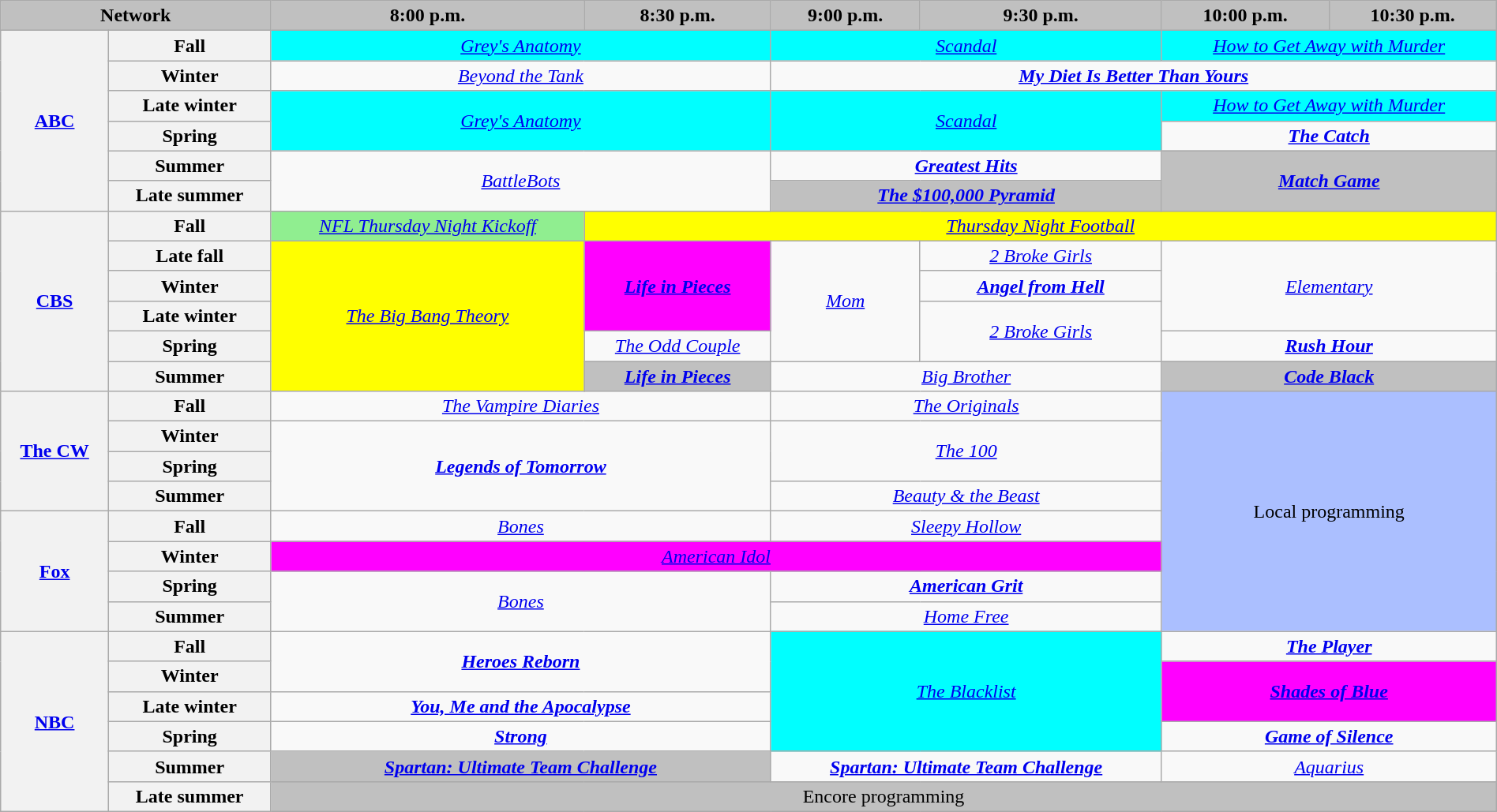<table class="wikitable" style="width:100%;margin-right:0;text-align:center">
<tr>
<th colspan="2" style="background-color:#C0C0C0;text-align:center">Network</th>
<th style="background-color:#C0C0C0;text-align:center">8:00 p.m.</th>
<th style="background-color:#C0C0C0;text-align:center">8:30 p.m.</th>
<th style="background-color:#C0C0C0;text-align:center">9:00 p.m.</th>
<th style="background-color:#C0C0C0;text-align:center">9:30 p.m.</th>
<th style="background-color:#C0C0C0;text-align:center">10:00 p.m.</th>
<th style="background-color:#C0C0C0;text-align:center">10:30 p.m.</th>
</tr>
<tr>
<th rowspan="6"><a href='#'>ABC</a></th>
<th>Fall</th>
<td colspan="2" style="background:#00FFFF;"><em><a href='#'>Grey's Anatomy</a></em> </td>
<td colspan="2" style="background:#00FFFF;"><em><a href='#'>Scandal</a></em> </td>
<td colspan="2" style="background:#00FFFF;"><em><a href='#'>How to Get Away with Murder</a></em> </td>
</tr>
<tr>
<th>Winter</th>
<td colspan="2"><em><a href='#'>Beyond the Tank</a></em></td>
<td colspan="4"><strong><em><a href='#'>My Diet Is Better Than Yours</a></em></strong></td>
</tr>
<tr>
<th>Late winter</th>
<td colspan="2" rowspan="2" style="background:#00FFFF;"><em><a href='#'>Grey's Anatomy</a></em> </td>
<td colspan="2" rowspan="2" style="background:#00FFFF;"><em><a href='#'>Scandal</a></em> </td>
<td colspan="2" style="background:#00FFFF;"><em><a href='#'>How to Get Away with Murder</a></em> </td>
</tr>
<tr>
<th>Spring</th>
<td colspan="2"><strong><em><a href='#'>The Catch</a></em></strong></td>
</tr>
<tr>
<th>Summer</th>
<td colspan="2" rowspan="2"><em><a href='#'>BattleBots</a></em></td>
<td colspan="2"><strong><em><a href='#'>Greatest Hits</a></em></strong></td>
<td style="background:#C0C0C0;" rowspan="2" colspan="2"><strong><em><a href='#'>Match Game</a></em></strong> </td>
</tr>
<tr>
<th>Late summer</th>
<td style="background:#C0C0C0;" colspan="2"><strong><em><a href='#'>The $100,000 Pyramid</a></em></strong> </td>
</tr>
<tr>
<th rowspan="6"><a href='#'>CBS</a></th>
<th>Fall</th>
<td style="background:lightgreen"><em><a href='#'>NFL Thursday Night Kickoff</a></em></td>
<td colspan="5" style="background:#FFFF00"><em><a href='#'>Thursday Night Football</a></em>  </td>
</tr>
<tr>
<th>Late fall</th>
<td rowspan="5" style="background:#FFFF00;"><em><a href='#'>The Big Bang Theory</a></em> </td>
<td rowspan="3" style="background:#FF00FF;"><strong><em><a href='#'>Life in Pieces</a></em></strong> </td>
<td rowspan="4"><em><a href='#'>Mom</a></em></td>
<td><em><a href='#'>2 Broke Girls</a></em></td>
<td rowspan="3" colspan="2"><em><a href='#'>Elementary</a></em></td>
</tr>
<tr>
<th>Winter</th>
<td><strong><em><a href='#'>Angel from Hell</a></em></strong></td>
</tr>
<tr>
<th>Late winter</th>
<td rowspan="2"><em><a href='#'>2 Broke Girls</a></em></td>
</tr>
<tr>
<th>Spring</th>
<td><em><a href='#'>The Odd Couple</a></em></td>
<td colspan="2"><strong><em><a href='#'>Rush Hour</a></em></strong></td>
</tr>
<tr>
<th>Summer</th>
<td style="background:#C0C0C0;"><strong><em><a href='#'>Life in Pieces</a></em></strong> </td>
<td colspan="2"><em><a href='#'>Big Brother</a></em></td>
<td style="background:#C0C0C0;" colspan="2"><strong><em><a href='#'>Code Black</a></em></strong> </td>
</tr>
<tr>
<th rowspan="4"><a href='#'>The CW</a></th>
<th>Fall</th>
<td colspan="2"><em><a href='#'>The Vampire Diaries</a></em></td>
<td colspan="2"><em><a href='#'>The Originals</a></em></td>
<td style="background:#abbfff;" colspan="2" rowspan="8">Local programming</td>
</tr>
<tr>
<th>Winter</th>
<td colspan="2" rowspan="3"><strong><em><a href='#'>Legends of Tomorrow</a></em></strong></td>
<td colspan="2" rowspan="2"><em><a href='#'>The 100</a></em></td>
</tr>
<tr>
<th>Spring</th>
</tr>
<tr>
<th>Summer</th>
<td colspan="2"><em><a href='#'>Beauty & the Beast</a></em></td>
</tr>
<tr>
<th rowspan="4"><a href='#'>Fox</a></th>
<th>Fall</th>
<td colspan="2"><em><a href='#'>Bones</a></em></td>
<td colspan="2"><em><a href='#'>Sleepy Hollow</a></em></td>
</tr>
<tr>
<th>Winter</th>
<td colspan="4" style="background:#FF00FF;"><em><a href='#'>American Idol</a></em> </td>
</tr>
<tr>
<th>Spring</th>
<td colspan="2" rowspan="2"><em><a href='#'>Bones</a></em></td>
<td colspan="2"><strong><em><a href='#'>American Grit</a></em></strong></td>
</tr>
<tr>
<th>Summer</th>
<td colspan="2"><em><a href='#'>Home Free</a></em></td>
</tr>
<tr>
<th rowspan="6"><a href='#'>NBC</a></th>
<th>Fall</th>
<td rowspan="2" colspan="2"><strong><em><a href='#'>Heroes Reborn</a></em></strong></td>
<td rowspan="4" colspan="2" style="background:#00FFFF;"><em><a href='#'>The Blacklist</a></em> </td>
<td colspan="2"><strong><em><a href='#'>The Player</a></em></strong></td>
</tr>
<tr>
<th>Winter</th>
<td rowspan="2" colspan="2" style="background:#FF00FF;"><strong><em><a href='#'>Shades of Blue</a></em></strong> </td>
</tr>
<tr>
<th>Late winter</th>
<td colspan="2"><strong><em><a href='#'>You, Me and the Apocalypse</a></em></strong></td>
</tr>
<tr>
<th>Spring</th>
<td colspan="2"><strong><em><a href='#'>Strong</a></em></strong></td>
<td colspan="2"><strong><em><a href='#'>Game of Silence</a></em></strong></td>
</tr>
<tr>
<th>Summer</th>
<td style="background:#C0C0C0;" colspan="2"><strong><em><a href='#'>Spartan: Ultimate Team Challenge</a></em></strong> </td>
<td colspan="2"><strong><em><a href='#'>Spartan: Ultimate Team Challenge</a></em></strong></td>
<td colspan="2"><em><a href='#'>Aquarius</a></em></td>
</tr>
<tr>
<th>Late summer</th>
<td style="background:#C0C0C0;" colspan="6">Encore programming</td>
</tr>
</table>
